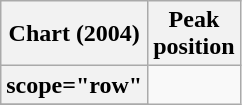<table class="wikitable sortable plainrowheaders" style="text-align:center">
<tr>
<th scope="col">Chart (2004)</th>
<th scope="col">Peak<br>position</th>
</tr>
<tr>
<th>scope="row"</th>
</tr>
<tr>
</tr>
</table>
